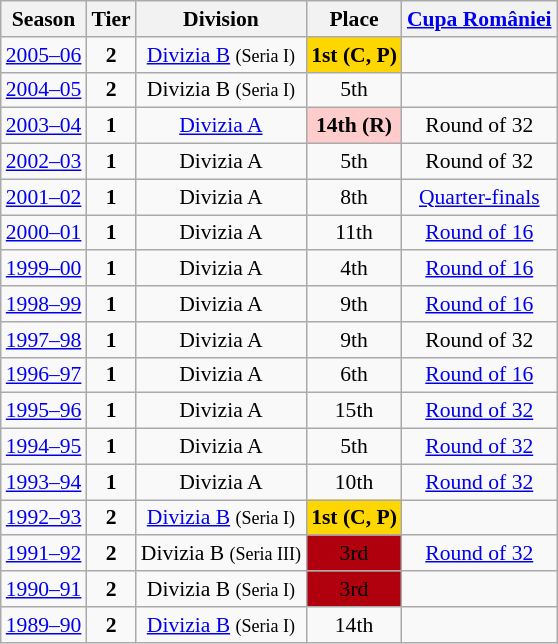<table class="wikitable" style="text-align:center; font-size:90%">
<tr>
<th>Season</th>
<th>Tier</th>
<th>Division</th>
<th>Place</th>
<th><a href='#'>Cupa României</a></th>
</tr>
<tr>
<td><a href='#'>2005–06</a></td>
<td><strong>2</strong></td>
<td><a href='#'>Divizia B</a> <small>(Seria I)</small></td>
<td align=center bgcolor=gold><strong>1st (C, P)</strong></td>
<td></td>
</tr>
<tr>
<td><a href='#'>2004–05</a></td>
<td><strong>2</strong></td>
<td>Divizia B <small>(Seria I)</small></td>
<td>5th</td>
<td></td>
</tr>
<tr>
<td><a href='#'>2003–04</a></td>
<td><strong>1</strong></td>
<td><a href='#'>Divizia A</a></td>
<td align=center bgcolor=#FFCCCC><strong>14th (R)</strong></td>
<td>Round of 32</td>
</tr>
<tr>
<td><a href='#'>2002–03</a></td>
<td><strong>1</strong></td>
<td>Divizia A</td>
<td>5th</td>
<td>Round of 32</td>
</tr>
<tr>
<td><a href='#'>2001–02</a></td>
<td><strong>1</strong></td>
<td>Divizia A</td>
<td>8th</td>
<td><a href='#'>Quarter-finals</a></td>
</tr>
<tr>
<td><a href='#'>2000–01</a></td>
<td><strong>1</strong></td>
<td>Divizia A</td>
<td>11th</td>
<td><a href='#'>Round of 16</a></td>
</tr>
<tr>
<td><a href='#'>1999–00</a></td>
<td><strong>1</strong></td>
<td>Divizia A</td>
<td>4th</td>
<td><a href='#'>Round of 16</a></td>
</tr>
<tr>
<td><a href='#'>1998–99</a></td>
<td><strong>1</strong></td>
<td>Divizia A</td>
<td>9th</td>
<td><a href='#'>Round of 16</a></td>
</tr>
<tr>
<td><a href='#'>1997–98</a></td>
<td><strong>1</strong></td>
<td>Divizia A</td>
<td>9th</td>
<td>Round of 32</td>
</tr>
<tr>
<td><a href='#'>1996–97</a></td>
<td><strong>1</strong></td>
<td>Divizia A</td>
<td>6th</td>
<td><a href='#'>Round of 16</a></td>
</tr>
<tr>
<td><a href='#'>1995–96</a></td>
<td><strong>1</strong></td>
<td>Divizia A</td>
<td>15th</td>
<td><a href='#'>Round of 32</a></td>
</tr>
<tr>
<td><a href='#'>1994–95</a></td>
<td><strong>1</strong></td>
<td>Divizia A</td>
<td>5th</td>
<td><a href='#'>Round of 32</a></td>
</tr>
<tr>
<td><a href='#'>1993–94</a></td>
<td><strong>1</strong></td>
<td>Divizia A</td>
<td>10th</td>
<td><a href='#'>Round of 32</a></td>
</tr>
<tr>
<td><a href='#'>1992–93</a></td>
<td><strong>2</strong></td>
<td><a href='#'>Divizia B</a> <small>(Seria I)</small></td>
<td align=center bgcolor=gold><strong>1st (C, P)</strong></td>
<td></td>
</tr>
<tr>
<td><a href='#'>1991–92</a></td>
<td><strong>2</strong></td>
<td>Divizia B <small>(Seria III)</small></td>
<td align=center bgcolor=bronze>3rd</td>
<td><a href='#'>Round of 32</a></td>
</tr>
<tr>
<td><a href='#'>1990–91</a></td>
<td><strong>2</strong></td>
<td>Divizia B <small>(Seria I)</small></td>
<td align=center bgcolor=bronze>3rd</td>
<td></td>
</tr>
<tr>
<td><a href='#'>1989–90</a></td>
<td><strong>2</strong></td>
<td><a href='#'>Divizia B</a> <small>(Seria I)</small></td>
<td>14th</td>
<td></td>
</tr>
</table>
